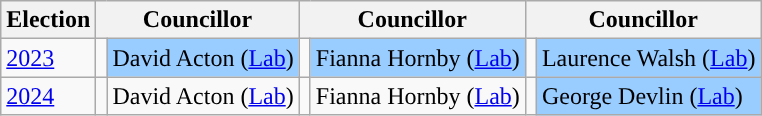<table class="wikitable">
<tr>
<th>Election</th>
<th colspan="2">Councillor</th>
<th colspan="2">Councillor</th>
<th colspan="2">Councillor</th>
</tr>
<tr>
<td><a href='#'>2023</a></td>
<td style="background-color: "></td>
<td bgcolor="#99CCFF">David Acton  (<a href='#'>Lab</a>)</td>
<td style="background-color: "></td>
<td bgcolor="#99CCFF">Fianna Hornby (<a href='#'>Lab</a>)</td>
<td style="background-color: "></td>
<td bgcolor="#99CCFF">Laurence Walsh (<a href='#'>Lab</a>)</td>
</tr>
<tr>
<td><a href='#'>2024</a></td>
<td style="background-color: "></td>
<td bgcolor=>David Acton  (<a href='#'>Lab</a>)</td>
<td style="background-color: "></td>
<td bgcolor=>Fianna Hornby (<a href='#'>Lab</a>)</td>
<td style="background-color: "></td>
<td bgcolor="#99CCFF">George Devlin (<a href='#'>Lab</a>)</td>
</tr>
</table>
